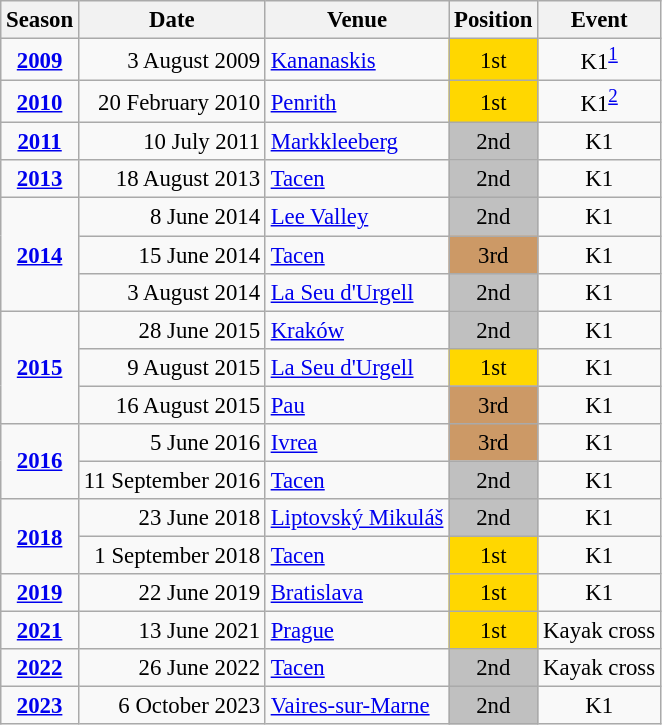<table class="wikitable" style="text-align:center; font-size:95%;">
<tr>
<th>Season</th>
<th>Date</th>
<th>Venue</th>
<th>Position</th>
<th>Event</th>
</tr>
<tr>
<td><strong><a href='#'>2009</a></strong></td>
<td align=right>3 August 2009</td>
<td align=left><a href='#'>Kananaskis</a></td>
<td bgcolor=gold>1st</td>
<td>K1<sup><a href='#'>1</a></sup></td>
</tr>
<tr>
<td><strong><a href='#'>2010</a></strong></td>
<td align=right>20 February 2010</td>
<td align=left><a href='#'>Penrith</a></td>
<td bgcolor=gold>1st</td>
<td>K1<sup><a href='#'>2</a></sup></td>
</tr>
<tr>
<td><strong><a href='#'>2011</a></strong></td>
<td align=right>10 July 2011</td>
<td align=left><a href='#'>Markkleeberg</a></td>
<td bgcolor=silver>2nd</td>
<td>K1</td>
</tr>
<tr>
<td><strong><a href='#'>2013</a></strong></td>
<td align=right>18 August 2013</td>
<td align=left><a href='#'>Tacen</a></td>
<td bgcolor=silver>2nd</td>
<td>K1</td>
</tr>
<tr>
<td rowspan=3><strong><a href='#'>2014</a></strong></td>
<td align=right>8 June 2014</td>
<td align=left><a href='#'>Lee Valley</a></td>
<td bgcolor=silver>2nd</td>
<td>K1</td>
</tr>
<tr>
<td align=right>15 June 2014</td>
<td align=left><a href='#'>Tacen</a></td>
<td bgcolor=cc9966>3rd</td>
<td>K1</td>
</tr>
<tr>
<td align=right>3 August 2014</td>
<td align=left><a href='#'>La Seu d'Urgell</a></td>
<td bgcolor=silver>2nd</td>
<td>K1</td>
</tr>
<tr>
<td rowspan=3><strong><a href='#'>2015</a></strong></td>
<td align=right>28 June 2015</td>
<td align=left><a href='#'>Kraków</a></td>
<td bgcolor=silver>2nd</td>
<td>K1</td>
</tr>
<tr>
<td align=right>9 August 2015</td>
<td align=left><a href='#'>La Seu d'Urgell</a></td>
<td bgcolor=gold>1st</td>
<td>K1</td>
</tr>
<tr>
<td align=right>16 August 2015</td>
<td align=left><a href='#'>Pau</a></td>
<td bgcolor=cc9966>3rd</td>
<td>K1</td>
</tr>
<tr>
<td rowspan=2><strong><a href='#'>2016</a></strong></td>
<td align=right>5 June 2016</td>
<td align=left><a href='#'>Ivrea</a></td>
<td bgcolor=cc9966>3rd</td>
<td>K1</td>
</tr>
<tr>
<td align=right>11 September 2016</td>
<td align=left><a href='#'>Tacen</a></td>
<td bgcolor=silver>2nd</td>
<td>K1</td>
</tr>
<tr>
<td rowspan=2><strong><a href='#'>2018</a></strong></td>
<td align=right>23 June 2018</td>
<td align=left><a href='#'>Liptovský Mikuláš</a></td>
<td bgcolor=silver>2nd</td>
<td>K1</td>
</tr>
<tr>
<td align=right>1 September 2018</td>
<td align=left><a href='#'>Tacen</a></td>
<td bgcolor=gold>1st</td>
<td>K1</td>
</tr>
<tr>
<td><strong><a href='#'>2019</a></strong></td>
<td align=right>22 June 2019</td>
<td align=left><a href='#'>Bratislava</a></td>
<td bgcolor=gold>1st</td>
<td>K1</td>
</tr>
<tr>
<td><strong><a href='#'>2021</a></strong></td>
<td align=right>13 June 2021</td>
<td align=left><a href='#'>Prague</a></td>
<td bgcolor=gold>1st</td>
<td>Kayak cross</td>
</tr>
<tr>
<td><strong><a href='#'>2022</a></strong></td>
<td align=right>26 June 2022</td>
<td align=left><a href='#'>Tacen</a></td>
<td bgcolor=silver>2nd</td>
<td>Kayak cross</td>
</tr>
<tr>
<td><strong><a href='#'>2023</a></strong></td>
<td align=right>6 October 2023</td>
<td align=left><a href='#'>Vaires-sur-Marne</a></td>
<td bgcolor=silver>2nd</td>
<td>K1</td>
</tr>
</table>
